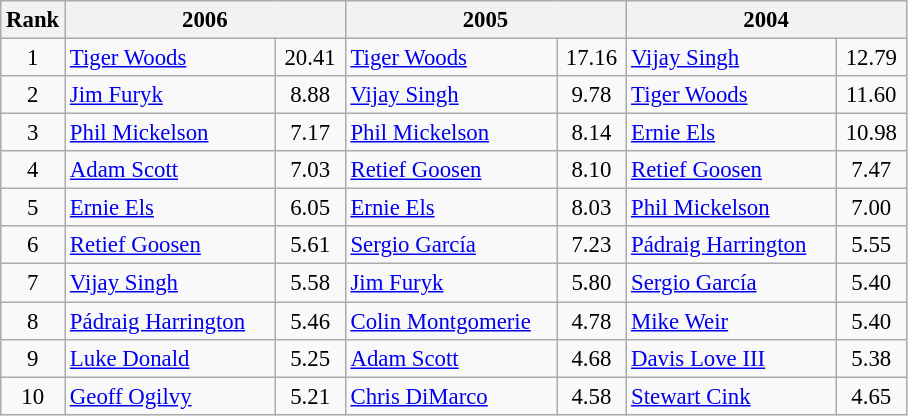<table class=wikitable style="font-size:95%;text-align:center">
<tr>
<th>Rank</th>
<th colspan=2 width="180">2006</th>
<th colspan=2 width="180">2005</th>
<th colspan=2 width="180">2004</th>
</tr>
<tr>
<td>1</td>
<td align=left><a href='#'>Tiger Woods</a></td>
<td>20.41</td>
<td align=left><a href='#'>Tiger Woods</a></td>
<td>17.16</td>
<td align=left><a href='#'>Vijay Singh</a></td>
<td>12.79</td>
</tr>
<tr>
<td>2</td>
<td align=left><a href='#'>Jim Furyk</a></td>
<td>8.88</td>
<td align=left><a href='#'>Vijay Singh</a></td>
<td>9.78</td>
<td align=left><a href='#'>Tiger Woods</a></td>
<td>11.60</td>
</tr>
<tr>
<td>3</td>
<td align=left><a href='#'>Phil Mickelson</a></td>
<td>7.17</td>
<td align=left><a href='#'>Phil Mickelson</a></td>
<td>8.14</td>
<td align=left><a href='#'>Ernie Els</a></td>
<td>10.98</td>
</tr>
<tr>
<td>4</td>
<td align=left><a href='#'>Adam Scott</a></td>
<td>7.03</td>
<td align=left><a href='#'>Retief Goosen</a></td>
<td>8.10</td>
<td align=left><a href='#'>Retief Goosen</a></td>
<td>7.47</td>
</tr>
<tr>
<td>5</td>
<td align=left><a href='#'>Ernie Els</a></td>
<td>6.05</td>
<td align=left><a href='#'>Ernie Els</a></td>
<td>8.03</td>
<td align=left><a href='#'>Phil Mickelson</a></td>
<td>7.00</td>
</tr>
<tr>
<td>6</td>
<td align=left><a href='#'>Retief Goosen</a></td>
<td>5.61</td>
<td align=left><a href='#'>Sergio García</a></td>
<td>7.23</td>
<td align=left><a href='#'>Pádraig Harrington</a></td>
<td>5.55</td>
</tr>
<tr>
<td>7</td>
<td align=left><a href='#'>Vijay Singh</a></td>
<td>5.58</td>
<td align=left><a href='#'>Jim Furyk</a></td>
<td>5.80</td>
<td align=left><a href='#'>Sergio García</a></td>
<td>5.40</td>
</tr>
<tr>
<td>8</td>
<td align=left><a href='#'>Pádraig Harrington</a></td>
<td>5.46</td>
<td align=left><a href='#'>Colin Montgomerie</a></td>
<td>4.78</td>
<td align=left><a href='#'>Mike Weir</a></td>
<td>5.40</td>
</tr>
<tr>
<td>9</td>
<td align=left><a href='#'>Luke Donald</a></td>
<td>5.25</td>
<td align=left><a href='#'>Adam Scott</a></td>
<td>4.68</td>
<td align=left><a href='#'>Davis Love III</a></td>
<td>5.38</td>
</tr>
<tr>
<td>10</td>
<td align=left><a href='#'>Geoff Ogilvy</a></td>
<td>5.21</td>
<td align=left><a href='#'>Chris DiMarco</a></td>
<td>4.58</td>
<td align=left><a href='#'>Stewart Cink</a></td>
<td>4.65</td>
</tr>
</table>
